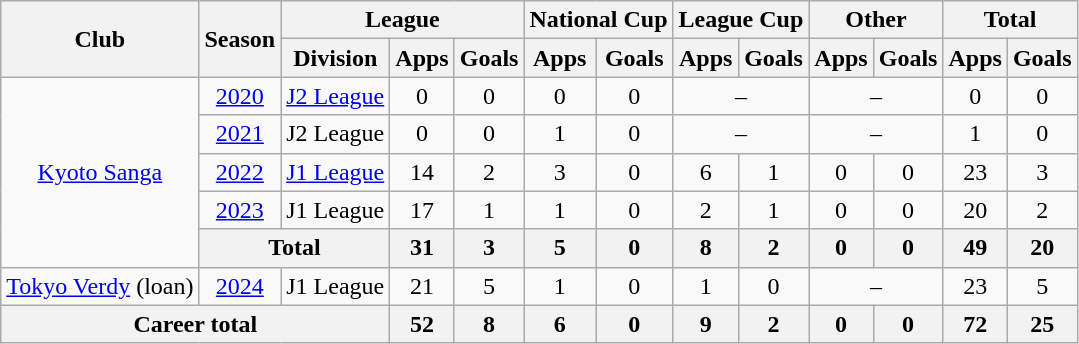<table class="wikitable" style="text-align:center">
<tr>
<th rowspan=2>Club</th>
<th rowspan=2>Season</th>
<th colspan=3>League</th>
<th colspan=2>National Cup</th>
<th colspan=2>League Cup</th>
<th colspan=2>Other</th>
<th colspan=2>Total</th>
</tr>
<tr>
<th>Division</th>
<th>Apps</th>
<th>Goals</th>
<th>Apps</th>
<th>Goals</th>
<th>Apps</th>
<th>Goals</th>
<th>Apps</th>
<th>Goals</th>
<th>Apps</th>
<th>Goals</th>
</tr>
<tr>
<td rowspan="5"><a href='#'>Kyoto Sanga</a></td>
<td><a href='#'>2020</a></td>
<td><a href='#'>J2 League</a></td>
<td>0</td>
<td>0</td>
<td>0</td>
<td>0</td>
<td colspan="2">–</td>
<td colspan="2">–</td>
<td>0</td>
<td>0</td>
</tr>
<tr>
<td><a href='#'>2021</a></td>
<td>J2 League</td>
<td>0</td>
<td>0</td>
<td>1</td>
<td>0</td>
<td colspan="2">–</td>
<td colspan="2">–</td>
<td>1</td>
<td>0</td>
</tr>
<tr>
<td><a href='#'>2022</a></td>
<td><a href='#'>J1 League</a></td>
<td>14</td>
<td>2</td>
<td>3</td>
<td>0</td>
<td>6</td>
<td>1</td>
<td>0</td>
<td>0</td>
<td>23</td>
<td>3</td>
</tr>
<tr>
<td><a href='#'>2023</a></td>
<td>J1 League</td>
<td>17</td>
<td>1</td>
<td>1</td>
<td>0</td>
<td>2</td>
<td>1</td>
<td>0</td>
<td>0</td>
<td>20</td>
<td>2</td>
</tr>
<tr>
<th colspan="2">Total</th>
<th>31</th>
<th>3</th>
<th>5</th>
<th>0</th>
<th>8</th>
<th>2</th>
<th>0</th>
<th>0</th>
<th>49</th>
<th>20</th>
</tr>
<tr>
<td><a href='#'>Tokyo Verdy</a> (loan)</td>
<td><a href='#'>2024</a></td>
<td>J1 League</td>
<td>21</td>
<td>5</td>
<td>1</td>
<td>0</td>
<td>1</td>
<td>0</td>
<td colspan="2">–</td>
<td>23</td>
<td>5</td>
</tr>
<tr>
<th colspan=3>Career total</th>
<th>52</th>
<th>8</th>
<th>6</th>
<th>0</th>
<th>9</th>
<th>2</th>
<th>0</th>
<th>0</th>
<th>72</th>
<th>25</th>
</tr>
</table>
